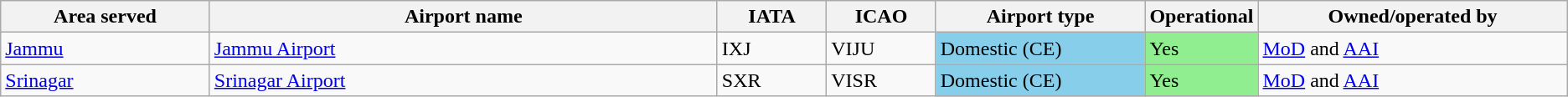<table class="sortable wikitable"style="text-align:left;"style="font-size: 85%">
<tr>
<th style="width:10em;">Area served</th>
<th style="width:25em;">Airport name</th>
<th style="width:5em;">IATA</th>
<th style="width:5em;">ICAO</th>
<th style="width:10em;">Airport type</th>
<th style="width:5em;">Operational</th>
<th style="width:15em;">Owned/operated by</th>
</tr>
<tr>
<td><a href='#'>Jammu</a></td>
<td><a href='#'>Jammu Airport</a></td>
<td>IXJ</td>
<td>VIJU</td>
<td style="background:skyblue;">Domestic (CE)</td>
<td style="background:lightgreen;">Yes</td>
<td><a href='#'>MoD</a> and <a href='#'>AAI</a></td>
</tr>
<tr>
<td><a href='#'>Srinagar</a></td>
<td><a href='#'>Srinagar Airport</a></td>
<td>SXR</td>
<td>VISR</td>
<td style="background:skyblue;">Domestic (CE)</td>
<td style="background:lightgreen;">Yes</td>
<td><a href='#'>MoD</a> and <a href='#'>AAI</a></td>
</tr>
</table>
